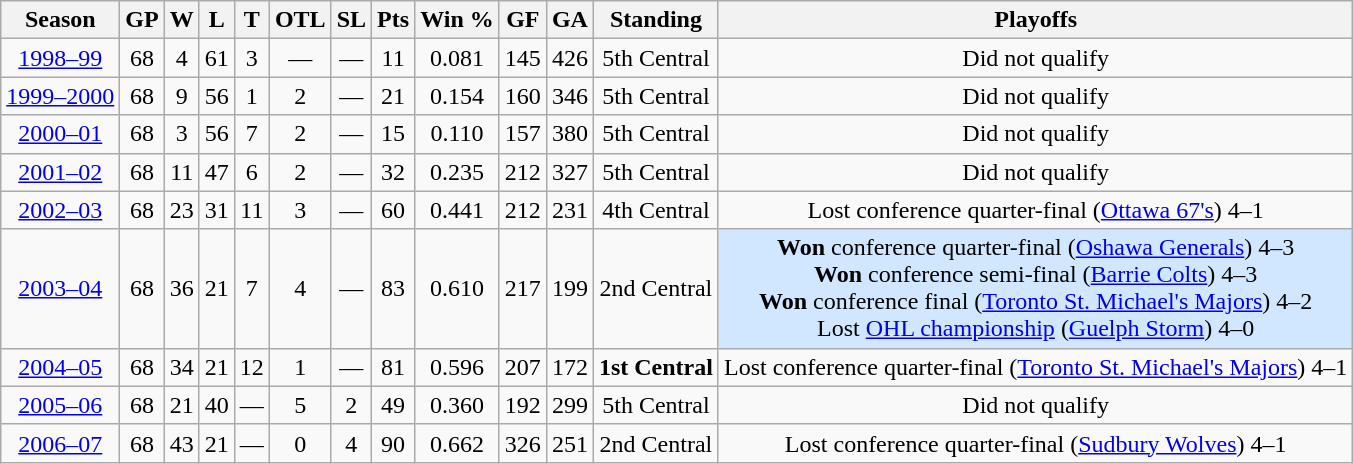<table class="wikitable" style="text-align:center">
<tr>
<th>Season</th>
<th>GP</th>
<th>W</th>
<th>L</th>
<th>T</th>
<th>OTL</th>
<th>SL</th>
<th>Pts</th>
<th>Win %</th>
<th>GF</th>
<th>GA</th>
<th>Standing</th>
<th>Playoffs</th>
</tr>
<tr>
<td><a href='#'>1998–99</a></td>
<td>68</td>
<td>4</td>
<td>61</td>
<td>3</td>
<td>—</td>
<td>—</td>
<td>11</td>
<td>0.081</td>
<td>145</td>
<td>426</td>
<td>5th Central</td>
<td>Did not qualify</td>
</tr>
<tr>
<td><a href='#'>1999–2000</a></td>
<td>68</td>
<td>9</td>
<td>56</td>
<td>1</td>
<td>2</td>
<td>—</td>
<td>21</td>
<td>0.154</td>
<td>160</td>
<td>346</td>
<td>5th Central</td>
<td>Did not qualify</td>
</tr>
<tr>
<td><a href='#'>2000–01</a></td>
<td>68</td>
<td>3</td>
<td>56</td>
<td>7</td>
<td>2</td>
<td>—</td>
<td>15</td>
<td>0.110</td>
<td>157</td>
<td>380</td>
<td>5th Central</td>
<td>Did not qualify</td>
</tr>
<tr>
<td><a href='#'>2001–02</a></td>
<td>68</td>
<td>11</td>
<td>47</td>
<td>6</td>
<td>2</td>
<td>—</td>
<td>32</td>
<td>0.235</td>
<td>212</td>
<td>327</td>
<td>5th Central</td>
<td>Did not qualify</td>
</tr>
<tr>
<td><a href='#'>2002–03</a></td>
<td>68</td>
<td>23</td>
<td>31</td>
<td>11</td>
<td>3</td>
<td>—</td>
<td>60</td>
<td>0.441</td>
<td>212</td>
<td>231</td>
<td>4th Central</td>
<td>Lost conference quarter-final (<a href='#'>Ottawa 67's</a>) 4–1</td>
</tr>
<tr>
<td><a href='#'>2003–04</a></td>
<td>68</td>
<td>36</td>
<td>21</td>
<td>7</td>
<td>4</td>
<td>—</td>
<td>83</td>
<td>0.610</td>
<td>217</td>
<td>199</td>
<td>2nd Central</td>
<td bgcolor="#D0E7FF"><strong>Won</strong> conference quarter-final (<a href='#'>Oshawa Generals</a>) 4–3 <br> <strong>Won</strong> conference semi-final (<a href='#'>Barrie Colts</a>) 4–3 <br> <strong>Won</strong> conference final (<a href='#'>Toronto St. Michael's Majors</a>) 4–2 <br> Lost <a href='#'>OHL championship</a> (<a href='#'>Guelph Storm</a>) 4–0</td>
</tr>
<tr>
<td><a href='#'>2004–05</a></td>
<td>68</td>
<td>34</td>
<td>21</td>
<td>12</td>
<td>1</td>
<td>—</td>
<td>81</td>
<td>0.596</td>
<td>207</td>
<td>172</td>
<td><strong>1st Central</strong></td>
<td>Lost conference quarter-final (<a href='#'>Toronto St. Michael's Majors</a>) 4–1</td>
</tr>
<tr>
<td><a href='#'>2005–06</a></td>
<td>68</td>
<td>21</td>
<td>40</td>
<td>—</td>
<td>5</td>
<td>2</td>
<td>49</td>
<td>0.360</td>
<td>192</td>
<td>299</td>
<td>5th Central</td>
<td>Did not qualify</td>
</tr>
<tr>
<td><a href='#'>2006–07</a></td>
<td>68</td>
<td>43</td>
<td>21</td>
<td>—</td>
<td>0</td>
<td>4</td>
<td>90</td>
<td>0.662</td>
<td>326</td>
<td>251</td>
<td>2nd Central</td>
<td>Lost conference quarter-final (<a href='#'>Sudbury Wolves</a>) 4–1</td>
</tr>
</table>
